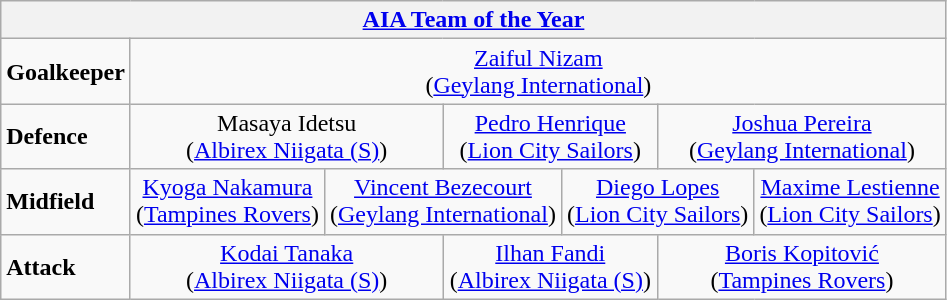<table class="wikitable">
<tr>
<th colspan="13"><a href='#'>AIA Team of the Year</a></th>
</tr>
<tr>
<td><strong>Goalkeeper</strong></td>
<td colspan="12" align="center"> <a href='#'>Zaiful Nizam</a> <br> (<a href='#'>Geylang International</a>)</td>
</tr>
<tr>
<td><strong>Defence</strong></td>
<td colspan="4" align="center"> Masaya Idetsu <br> (<a href='#'>Albirex Niigata (S)</a>)</td>
<td colspan="4" align="center"> <a href='#'>Pedro Henrique</a> <br> (<a href='#'>Lion City Sailors</a>)</td>
<td colspan="4" align="center"> <a href='#'>Joshua Pereira</a> <br> (<a href='#'>Geylang International</a>)</td>
</tr>
<tr>
<td><strong>Midfield</strong></td>
<td colspan="3" align="center"> <a href='#'>Kyoga Nakamura</a> <br> (<a href='#'>Tampines Rovers</a>)</td>
<td colspan="3" align="center"> <a href='#'>Vincent Bezecourt</a> <br> (<a href='#'>Geylang International</a>)</td>
<td colspan="3" align="center"> <a href='#'>Diego Lopes</a> <br> (<a href='#'>Lion City Sailors</a>)</td>
<td colspan="3" align="center"> <a href='#'>Maxime Lestienne</a> <br> (<a href='#'>Lion City Sailors</a>)</td>
</tr>
<tr>
<td><strong>Attack</strong></td>
<td colspan="4" align="center"> <a href='#'>Kodai Tanaka</a> <br> (<a href='#'>Albirex Niigata (S)</a>)</td>
<td colspan="4" align="center"> <a href='#'>Ilhan Fandi</a> <br> (<a href='#'>Albirex Niigata (S)</a>)</td>
<td colspan="4" align="center"> <a href='#'>Boris Kopitović</a> <br> (<a href='#'>Tampines Rovers</a>)</td>
</tr>
</table>
